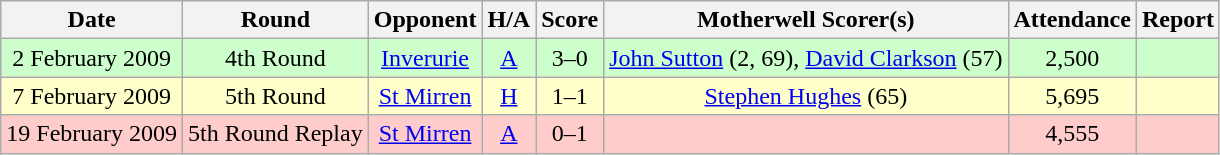<table class="wikitable" style="text-align:center">
<tr>
<th>Date</th>
<th>Round</th>
<th>Opponent</th>
<th>H/A</th>
<th>Score</th>
<th>Motherwell Scorer(s)</th>
<th>Attendance</th>
<th>Report</th>
</tr>
<tr bgcolor = "#ccffcc">
<td>2 February 2009</td>
<td>4th Round</td>
<td><a href='#'>Inverurie</a></td>
<td><a href='#'>A</a></td>
<td>3–0</td>
<td> <a href='#'>John Sutton</a> (2, 69), <a href='#'>David Clarkson</a> (57)</td>
<td>2,500</td>
<td></td>
</tr>
<tr bgcolor = "#ffffcc">
<td>7 February 2009</td>
<td>5th Round</td>
<td><a href='#'>St Mirren</a></td>
<td><a href='#'>H</a></td>
<td>1–1</td>
<td> <a href='#'>Stephen Hughes</a> (65)</td>
<td>5,695</td>
<td></td>
</tr>
<tr bgcolor = "#ffcccc">
<td>19 February 2009</td>
<td>5th Round Replay</td>
<td><a href='#'>St Mirren</a></td>
<td><a href='#'>A</a></td>
<td>0–1</td>
<td></td>
<td>4,555</td>
<td></td>
</tr>
</table>
